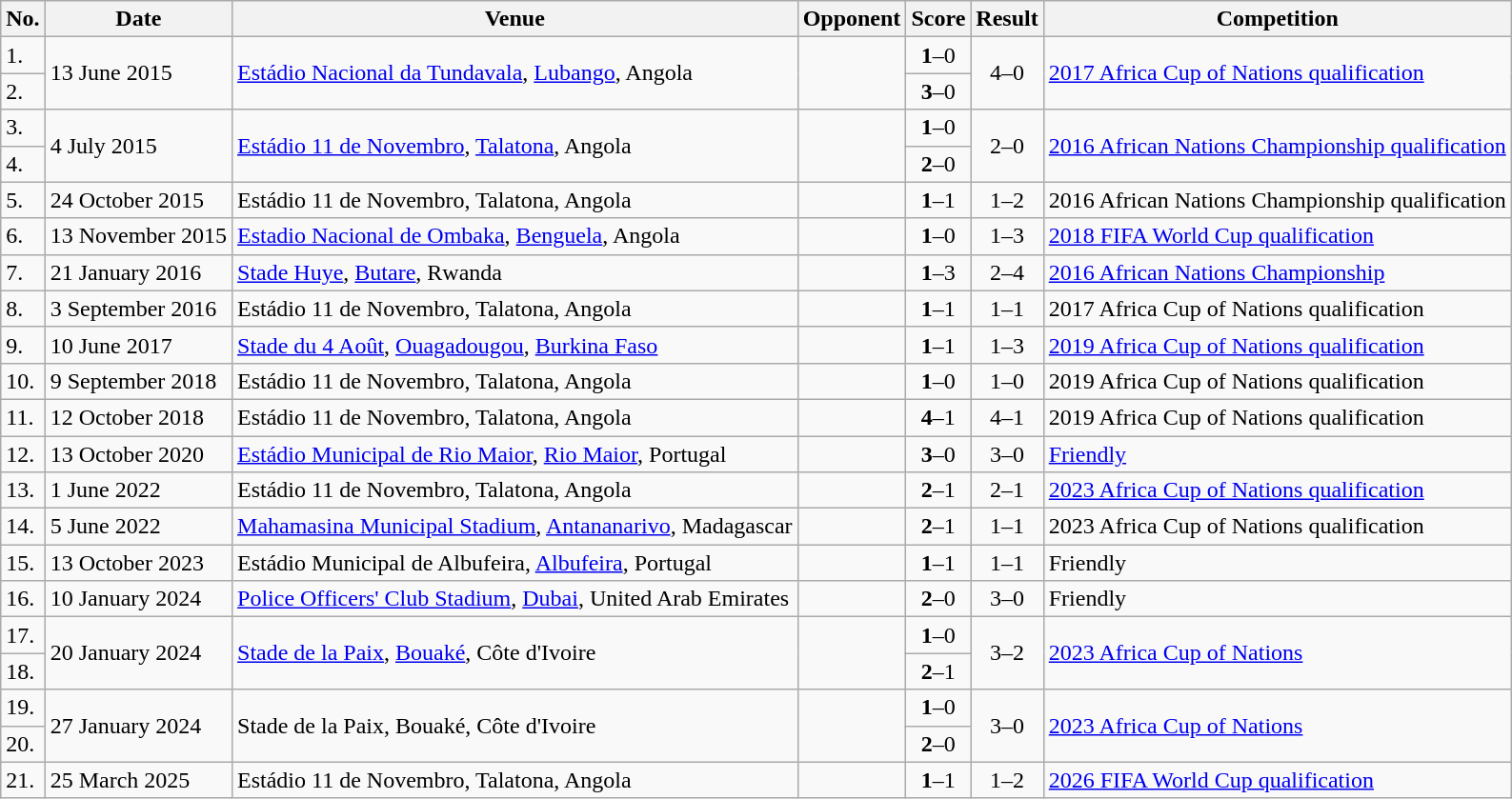<table class="wikitable plainrowheaders sortable">
<tr>
<th>No.</th>
<th>Date</th>
<th>Venue</th>
<th>Opponent</th>
<th>Score</th>
<th>Result</th>
<th>Competition</th>
</tr>
<tr>
<td>1.</td>
<td rowspan="2">13 June 2015</td>
<td rowspan="2"><a href='#'>Estádio Nacional da Tundavala</a>, <a href='#'>Lubango</a>, Angola</td>
<td rowspan="2"></td>
<td align=center><strong>1</strong>–0</td>
<td rowspan="2" style="text-align:center">4–0</td>
<td rowspan="2"><a href='#'>2017 Africa Cup of Nations qualification</a></td>
</tr>
<tr>
<td>2.</td>
<td align=center><strong>3</strong>–0</td>
</tr>
<tr>
<td>3.</td>
<td rowspan="2">4 July 2015</td>
<td rowspan="2"><a href='#'>Estádio 11 de Novembro</a>, <a href='#'>Talatona</a>, Angola</td>
<td rowspan="2"></td>
<td align=center><strong>1</strong>–0</td>
<td rowspan="2" style="text-align:center">2–0</td>
<td rowspan="2"><a href='#'>2016 African Nations Championship qualification</a></td>
</tr>
<tr>
<td>4.</td>
<td align=center><strong>2</strong>–0</td>
</tr>
<tr>
<td>5.</td>
<td>24 October 2015</td>
<td>Estádio 11 de Novembro, Talatona, Angola</td>
<td></td>
<td align=center><strong>1</strong>–1</td>
<td align=center>1–2</td>
<td>2016 African Nations Championship qualification</td>
</tr>
<tr>
<td>6.</td>
<td>13 November 2015</td>
<td><a href='#'>Estadio Nacional de Ombaka</a>, <a href='#'>Benguela</a>, Angola</td>
<td></td>
<td align=center><strong>1</strong>–0</td>
<td align=center>1–3</td>
<td><a href='#'>2018 FIFA World Cup qualification</a></td>
</tr>
<tr>
<td>7.</td>
<td>21 January 2016</td>
<td><a href='#'>Stade Huye</a>, <a href='#'>Butare</a>, Rwanda</td>
<td></td>
<td align=center><strong>1</strong>–3</td>
<td align=center>2–4</td>
<td><a href='#'>2016 African Nations Championship</a></td>
</tr>
<tr>
<td>8.</td>
<td>3 September 2016</td>
<td>Estádio 11 de Novembro, Talatona, Angola</td>
<td></td>
<td align=center><strong>1</strong>–1</td>
<td align=center>1–1</td>
<td>2017 Africa Cup of Nations qualification</td>
</tr>
<tr>
<td>9.</td>
<td>10 June 2017</td>
<td><a href='#'>Stade du 4 Août</a>, <a href='#'>Ouagadougou</a>, <a href='#'>Burkina Faso</a></td>
<td></td>
<td align=center><strong>1</strong>–1</td>
<td align=center>1–3</td>
<td><a href='#'>2019 Africa Cup of Nations qualification</a></td>
</tr>
<tr>
<td>10.</td>
<td>9 September 2018</td>
<td>Estádio 11 de Novembro, Talatona, Angola</td>
<td></td>
<td align=center><strong>1</strong>–0</td>
<td align=center>1–0</td>
<td>2019 Africa Cup of Nations qualification</td>
</tr>
<tr>
<td>11.</td>
<td>12 October 2018</td>
<td>Estádio 11 de Novembro, Talatona, Angola</td>
<td></td>
<td align=center><strong>4</strong>–1</td>
<td align=center>4–1</td>
<td>2019 Africa Cup of Nations qualification</td>
</tr>
<tr>
<td>12.</td>
<td>13 October 2020</td>
<td><a href='#'>Estádio Municipal de Rio Maior</a>, <a href='#'>Rio Maior</a>, Portugal</td>
<td></td>
<td align=center><strong>3</strong>–0</td>
<td align=center>3–0</td>
<td><a href='#'>Friendly</a></td>
</tr>
<tr>
<td>13.</td>
<td>1 June 2022</td>
<td>Estádio 11 de Novembro, Talatona, Angola</td>
<td></td>
<td align=center><strong>2</strong>–1</td>
<td align=center>2–1</td>
<td><a href='#'>2023 Africa Cup of Nations qualification</a></td>
</tr>
<tr>
<td>14.</td>
<td>5 June 2022</td>
<td><a href='#'>Mahamasina Municipal Stadium</a>, <a href='#'>Antananarivo</a>, Madagascar</td>
<td></td>
<td align=center><strong>2</strong>–1</td>
<td align=center>1–1</td>
<td>2023 Africa Cup of Nations qualification</td>
</tr>
<tr>
<td>15.</td>
<td>13 October 2023</td>
<td>Estádio Municipal de Albufeira, <a href='#'>Albufeira</a>, Portugal</td>
<td></td>
<td align=center><strong>1</strong>–1</td>
<td align=center>1–1</td>
<td>Friendly</td>
</tr>
<tr>
<td>16.</td>
<td>10 January 2024</td>
<td><a href='#'>Police Officers' Club Stadium</a>, <a href='#'>Dubai</a>, United Arab Emirates</td>
<td></td>
<td align=center><strong>2</strong>–0</td>
<td align=center>3–0</td>
<td>Friendly</td>
</tr>
<tr>
<td>17.</td>
<td rowspan=2>20 January 2024</td>
<td rowspan=2><a href='#'>Stade de la Paix</a>, <a href='#'>Bouaké</a>, Côte d'Ivoire</td>
<td rowspan=2></td>
<td align=center><strong>1</strong>–0</td>
<td rowspan=2 align=center>3–2</td>
<td rowspan=2><a href='#'>2023 Africa Cup of Nations</a></td>
</tr>
<tr>
<td>18.</td>
<td align=center><strong>2</strong>–1</td>
</tr>
<tr>
<td>19.</td>
<td rowspan=2>27 January 2024</td>
<td rowspan=2>Stade de la Paix, Bouaké, Côte d'Ivoire</td>
<td rowspan=2></td>
<td align=center><strong>1</strong>–0</td>
<td rowspan=2 align=center>3–0</td>
<td rowspan=2><a href='#'>2023 Africa Cup of Nations</a></td>
</tr>
<tr>
<td>20.</td>
<td align=center><strong>2</strong>–0</td>
</tr>
<tr>
<td>21.</td>
<td>25 March 2025</td>
<td>Estádio 11 de Novembro, Talatona, Angola</td>
<td></td>
<td align=center><strong>1</strong>–1</td>
<td align=center>1–2</td>
<td><a href='#'>2026 FIFA World Cup qualification</a></td>
</tr>
</table>
